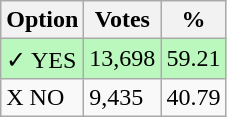<table class="wikitable">
<tr>
<th>Option</th>
<th>Votes</th>
<th>%</th>
</tr>
<tr>
<td style=background:#bbf8be>✓ YES</td>
<td style=background:#bbf8be>13,698</td>
<td style=background:#bbf8be>59.21</td>
</tr>
<tr>
<td>X NO</td>
<td>9,435</td>
<td>40.79</td>
</tr>
</table>
